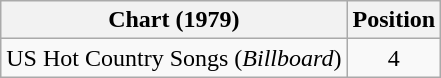<table class="wikitable">
<tr>
<th>Chart (1979)</th>
<th>Position</th>
</tr>
<tr>
<td>US Hot Country Songs (<em>Billboard</em>)</td>
<td align="center">4</td>
</tr>
</table>
